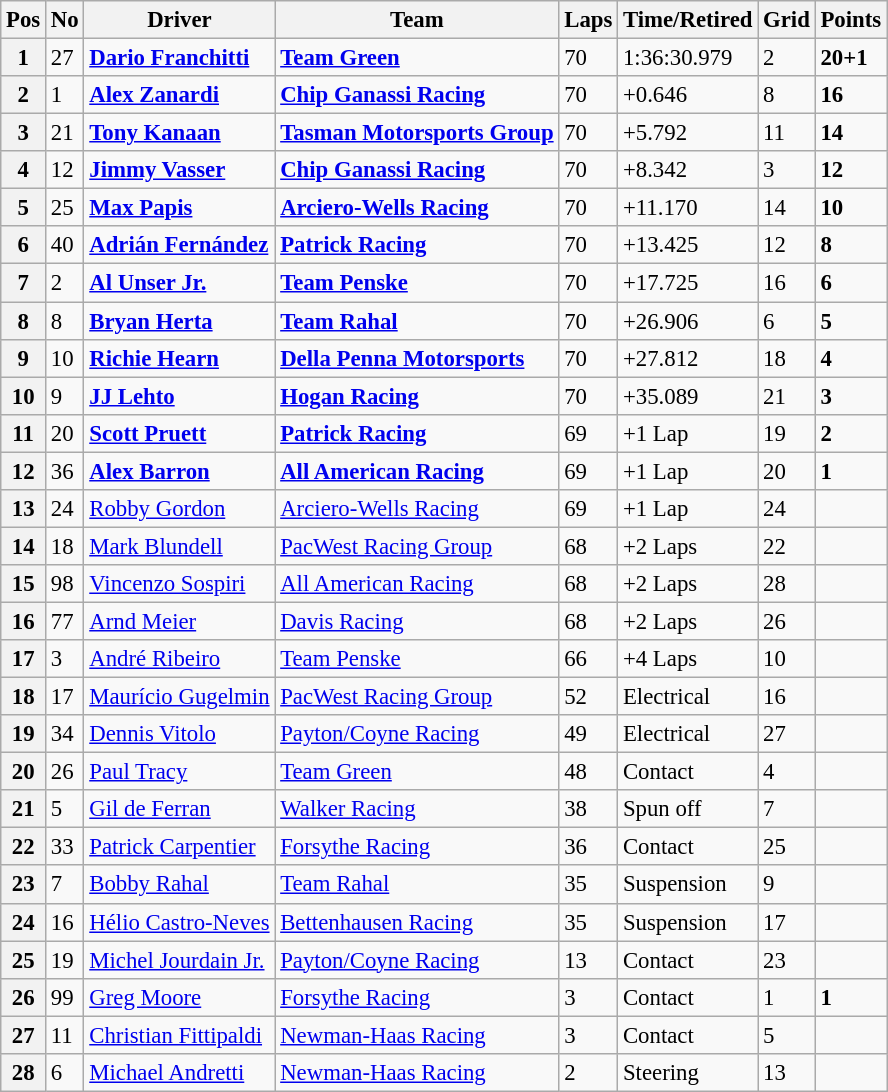<table class="wikitable" style="font-size:95%;">
<tr>
<th>Pos</th>
<th>No</th>
<th>Driver</th>
<th>Team</th>
<th>Laps</th>
<th>Time/Retired</th>
<th>Grid</th>
<th>Points</th>
</tr>
<tr>
<th>1</th>
<td>27</td>
<td> <strong><a href='#'>Dario Franchitti</a></strong></td>
<td><strong><a href='#'>Team Green</a></strong></td>
<td>70</td>
<td>1:36:30.979</td>
<td>2</td>
<td><strong>20+1</strong></td>
</tr>
<tr>
<th>2</th>
<td>1</td>
<td> <strong><a href='#'>Alex Zanardi</a></strong></td>
<td><strong><a href='#'>Chip Ganassi Racing</a></strong></td>
<td>70</td>
<td>+0.646</td>
<td>8</td>
<td><strong>16</strong></td>
</tr>
<tr>
<th>3</th>
<td>21</td>
<td> <strong><a href='#'>Tony Kanaan</a></strong></td>
<td><strong><a href='#'>Tasman Motorsports Group</a></strong></td>
<td>70</td>
<td>+5.792</td>
<td>11</td>
<td><strong>14</strong></td>
</tr>
<tr>
<th>4</th>
<td>12</td>
<td> <strong><a href='#'>Jimmy Vasser</a></strong></td>
<td><strong><a href='#'>Chip Ganassi Racing</a></strong></td>
<td>70</td>
<td>+8.342</td>
<td>3</td>
<td><strong>12</strong></td>
</tr>
<tr>
<th>5</th>
<td>25</td>
<td> <strong><a href='#'>Max Papis</a></strong></td>
<td><strong><a href='#'>Arciero-Wells Racing</a></strong></td>
<td>70</td>
<td>+11.170</td>
<td>14</td>
<td><strong>10</strong></td>
</tr>
<tr>
<th>6</th>
<td>40</td>
<td> <strong><a href='#'>Adrián Fernández</a></strong></td>
<td><strong><a href='#'>Patrick Racing</a></strong></td>
<td>70</td>
<td>+13.425</td>
<td>12</td>
<td><strong>8</strong></td>
</tr>
<tr>
<th>7</th>
<td>2</td>
<td> <strong><a href='#'>Al Unser Jr.</a></strong></td>
<td><strong><a href='#'>Team Penske</a></strong></td>
<td>70</td>
<td>+17.725</td>
<td>16</td>
<td><strong>6</strong></td>
</tr>
<tr>
<th>8</th>
<td>8</td>
<td> <strong><a href='#'>Bryan Herta</a></strong></td>
<td><strong><a href='#'>Team Rahal</a></strong></td>
<td>70</td>
<td>+26.906</td>
<td>6</td>
<td><strong>5</strong></td>
</tr>
<tr>
<th>9</th>
<td>10</td>
<td> <strong><a href='#'>Richie Hearn</a></strong></td>
<td><strong><a href='#'>Della Penna Motorsports</a></strong></td>
<td>70</td>
<td>+27.812</td>
<td>18</td>
<td><strong>4</strong></td>
</tr>
<tr>
<th>10</th>
<td>9</td>
<td> <strong><a href='#'>JJ Lehto</a></strong></td>
<td><strong><a href='#'>Hogan Racing</a></strong></td>
<td>70</td>
<td>+35.089</td>
<td>21</td>
<td><strong>3</strong></td>
</tr>
<tr>
<th>11</th>
<td>20</td>
<td> <strong><a href='#'>Scott Pruett</a></strong></td>
<td><strong><a href='#'>Patrick Racing</a></strong></td>
<td>69</td>
<td>+1 Lap</td>
<td>19</td>
<td><strong>2</strong></td>
</tr>
<tr>
<th>12</th>
<td>36</td>
<td> <strong><a href='#'>Alex Barron</a></strong></td>
<td><strong><a href='#'>All American Racing</a></strong></td>
<td>69</td>
<td>+1 Lap</td>
<td>20</td>
<td><strong>1</strong></td>
</tr>
<tr>
<th>13</th>
<td>24</td>
<td> <a href='#'>Robby Gordon</a></td>
<td><a href='#'>Arciero-Wells Racing</a></td>
<td>69</td>
<td>+1 Lap</td>
<td>24</td>
<td></td>
</tr>
<tr>
<th>14</th>
<td>18</td>
<td> <a href='#'>Mark Blundell</a></td>
<td><a href='#'>PacWest Racing Group</a></td>
<td>68</td>
<td>+2 Laps</td>
<td>22</td>
<td></td>
</tr>
<tr>
<th>15</th>
<td>98</td>
<td> <a href='#'>Vincenzo Sospiri</a></td>
<td><a href='#'>All American Racing</a></td>
<td>68</td>
<td>+2 Laps</td>
<td>28</td>
<td></td>
</tr>
<tr>
<th>16</th>
<td>77</td>
<td> <a href='#'>Arnd Meier</a></td>
<td><a href='#'>Davis Racing</a></td>
<td>68</td>
<td>+2 Laps</td>
<td>26</td>
<td></td>
</tr>
<tr>
<th>17</th>
<td>3</td>
<td> <a href='#'>André Ribeiro</a></td>
<td><a href='#'>Team Penske</a></td>
<td>66</td>
<td>+4 Laps</td>
<td>10</td>
<td></td>
</tr>
<tr>
<th>18</th>
<td>17</td>
<td> <a href='#'>Maurício Gugelmin</a></td>
<td><a href='#'>PacWest Racing Group</a></td>
<td>52</td>
<td>Electrical</td>
<td>16</td>
<td></td>
</tr>
<tr>
<th>19</th>
<td>34</td>
<td> <a href='#'>Dennis Vitolo</a></td>
<td><a href='#'>Payton/Coyne Racing</a></td>
<td>49</td>
<td>Electrical</td>
<td>27</td>
<td></td>
</tr>
<tr>
<th>20</th>
<td>26</td>
<td> <a href='#'>Paul Tracy</a></td>
<td><a href='#'>Team Green</a></td>
<td>48</td>
<td>Contact</td>
<td>4</td>
<td></td>
</tr>
<tr>
<th>21</th>
<td>5</td>
<td> <a href='#'>Gil de Ferran</a></td>
<td><a href='#'>Walker Racing</a></td>
<td>38</td>
<td>Spun off</td>
<td>7</td>
<td></td>
</tr>
<tr>
<th>22</th>
<td>33</td>
<td> <a href='#'>Patrick Carpentier</a></td>
<td><a href='#'>Forsythe Racing</a></td>
<td>36</td>
<td>Contact</td>
<td>25</td>
<td></td>
</tr>
<tr>
<th>23</th>
<td>7</td>
<td> <a href='#'>Bobby Rahal</a></td>
<td><a href='#'>Team Rahal</a></td>
<td>35</td>
<td>Suspension</td>
<td>9</td>
<td></td>
</tr>
<tr>
<th>24</th>
<td>16</td>
<td> <a href='#'>Hélio Castro-Neves</a></td>
<td><a href='#'>Bettenhausen Racing</a></td>
<td>35</td>
<td>Suspension</td>
<td>17</td>
<td></td>
</tr>
<tr>
<th>25</th>
<td>19</td>
<td> <a href='#'>Michel Jourdain Jr.</a></td>
<td><a href='#'>Payton/Coyne Racing</a></td>
<td>13</td>
<td>Contact</td>
<td>23</td>
<td></td>
</tr>
<tr>
<th>26</th>
<td>99</td>
<td> <a href='#'>Greg Moore</a></td>
<td><a href='#'>Forsythe Racing</a></td>
<td>3</td>
<td>Contact</td>
<td>1</td>
<td><strong>1</strong></td>
</tr>
<tr>
<th>27</th>
<td>11</td>
<td> <a href='#'>Christian Fittipaldi</a></td>
<td><a href='#'>Newman-Haas Racing</a></td>
<td>3</td>
<td>Contact</td>
<td>5</td>
<td></td>
</tr>
<tr>
<th>28</th>
<td>6</td>
<td> <a href='#'>Michael Andretti</a></td>
<td><a href='#'>Newman-Haas Racing</a></td>
<td>2</td>
<td>Steering</td>
<td>13</td>
<td></td>
</tr>
</table>
